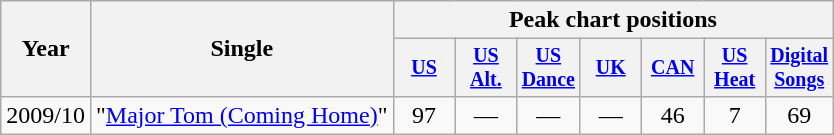<table class="wikitable" style="text-align:center">
<tr>
<th rowspan="2">Year</th>
<th rowspan="2">Single</th>
<th colspan="7">Peak chart positions</th>
</tr>
<tr style="font-size:smaller;">
<th style="width:35px;"><a href='#'>US</a></th>
<th style="width:35px;"><a href='#'>US Alt.</a></th>
<th style="width:35px;"><a href='#'>US Dance</a></th>
<th style="width:35px;"><a href='#'>UK</a></th>
<th style="width:35px;"><a href='#'>CAN</a></th>
<th style="width:35px;"><a href='#'>US Heat</a></th>
<th style="width:35px;"><a href='#'>Digital Songs</a></th>
</tr>
<tr>
<td>2009/10</td>
<td style="text-align:left;">"<a href='#'>Major Tom (Coming Home)</a>"</td>
<td>97</td>
<td>—</td>
<td>—</td>
<td>—</td>
<td>46</td>
<td>7</td>
<td>69</td>
</tr>
</table>
